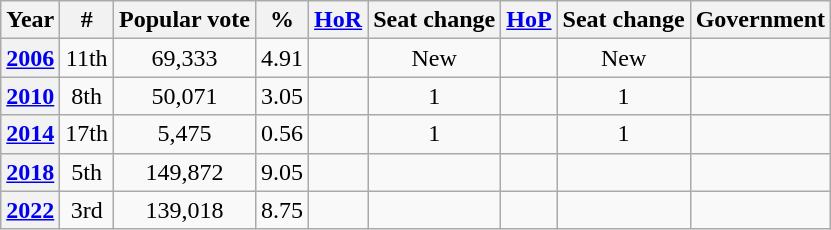<table class="wikitable" style="text-align: center;">
<tr>
<th>Year</th>
<th>#</th>
<th>Popular vote</th>
<th>%</th>
<th><a href='#'>HoR</a></th>
<th>Seat change</th>
<th><a href='#'>HoP</a></th>
<th>Seat change</th>
<th>Government</th>
</tr>
<tr>
<th><a href='#'>2006</a></th>
<td>11th</td>
<td align=center>69,333</td>
<td>4.91</td>
<td></td>
<td>New</td>
<td></td>
<td>New</td>
<td></td>
</tr>
<tr>
<th><a href='#'>2010</a></th>
<td>8th</td>
<td align=center>50,071</td>
<td>3.05</td>
<td></td>
<td> 1</td>
<td></td>
<td> 1</td>
<td></td>
</tr>
<tr>
<th><a href='#'>2014</a></th>
<td>17th</td>
<td align=center>5,475</td>
<td>0.56</td>
<td></td>
<td> 1</td>
<td></td>
<td> 1</td>
<td></td>
</tr>
<tr>
<th><a href='#'>2018</a></th>
<td>5th</td>
<td align=center>149,872</td>
<td>9.05</td>
<td></td>
<td></td>
<td></td>
<td></td>
<td></td>
</tr>
<tr>
<th><a href='#'>2022</a></th>
<td>3rd</td>
<td align=center>139,018</td>
<td>8.75</td>
<td></td>
<td></td>
<td></td>
<td></td>
<td></td>
</tr>
</table>
